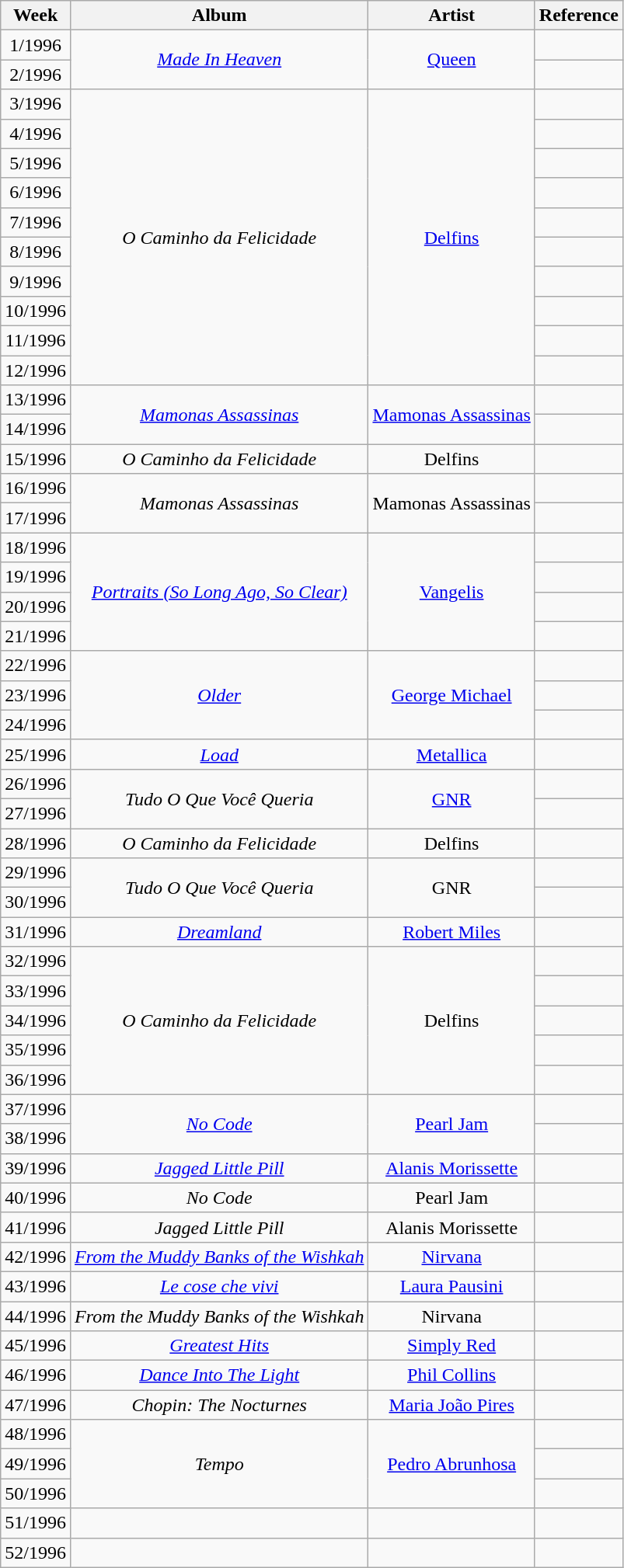<table class="wikitable" style="text-align:center">
<tr>
<th>Week</th>
<th>Album</th>
<th>Artist</th>
<th>Reference</th>
</tr>
<tr>
<td>1/1996</td>
<td rowspan="2"><em><a href='#'>Made In Heaven</a></em></td>
<td rowspan="2"><a href='#'>Queen</a></td>
<td></td>
</tr>
<tr>
<td>2/1996</td>
<td></td>
</tr>
<tr>
<td>3/1996</td>
<td rowspan="10"><em>O Caminho da Felicidade</em></td>
<td rowspan="10"><a href='#'>Delfins</a></td>
<td></td>
</tr>
<tr>
<td>4/1996</td>
<td></td>
</tr>
<tr>
<td>5/1996</td>
<td></td>
</tr>
<tr>
<td>6/1996</td>
<td></td>
</tr>
<tr>
<td>7/1996</td>
<td></td>
</tr>
<tr>
<td>8/1996</td>
<td></td>
</tr>
<tr>
<td>9/1996</td>
<td></td>
</tr>
<tr>
<td>10/1996</td>
<td></td>
</tr>
<tr>
<td>11/1996</td>
<td></td>
</tr>
<tr>
<td>12/1996</td>
<td></td>
</tr>
<tr>
<td>13/1996</td>
<td rowspan="2"><em><a href='#'>Mamonas Assassinas</a></em></td>
<td rowspan="2"><a href='#'>Mamonas Assassinas</a></td>
<td></td>
</tr>
<tr>
<td>14/1996</td>
<td></td>
</tr>
<tr>
<td>15/1996</td>
<td><em>O Caminho da Felicidade</em></td>
<td>Delfins</td>
<td></td>
</tr>
<tr>
<td>16/1996</td>
<td rowspan="2"><em>Mamonas Assassinas</em></td>
<td rowspan="2">Mamonas Assassinas</td>
<td></td>
</tr>
<tr>
<td>17/1996</td>
<td></td>
</tr>
<tr>
<td>18/1996</td>
<td rowspan="4"><em><a href='#'>Portraits (So Long Ago, So Clear)</a></em></td>
<td rowspan="4"><a href='#'>Vangelis</a></td>
<td></td>
</tr>
<tr>
<td>19/1996</td>
<td></td>
</tr>
<tr>
<td>20/1996</td>
<td></td>
</tr>
<tr>
<td>21/1996</td>
<td></td>
</tr>
<tr>
<td>22/1996</td>
<td rowspan="3"><a href='#'><em>Older</em></a></td>
<td rowspan="3"><a href='#'>George Michael</a></td>
<td></td>
</tr>
<tr>
<td>23/1996</td>
<td></td>
</tr>
<tr>
<td>24/1996</td>
<td></td>
</tr>
<tr>
<td>25/1996</td>
<td><em><a href='#'>Load</a></em></td>
<td><a href='#'>Metallica</a></td>
<td></td>
</tr>
<tr>
<td>26/1996</td>
<td rowspan="2"><em>Tudo O Que Você Queria</em></td>
<td rowspan="2"><a href='#'>GNR</a></td>
<td></td>
</tr>
<tr>
<td>27/1996</td>
<td></td>
</tr>
<tr>
<td>28/1996</td>
<td><em>O Caminho da Felicidade</em></td>
<td>Delfins</td>
<td></td>
</tr>
<tr>
<td>29/1996</td>
<td rowspan="2"><em>Tudo O Que Você Queria</em></td>
<td rowspan="2">GNR</td>
<td></td>
</tr>
<tr>
<td>30/1996</td>
<td></td>
</tr>
<tr>
<td>31/1996</td>
<td><em><a href='#'>Dreamland</a></em></td>
<td><a href='#'>Robert Miles</a></td>
<td></td>
</tr>
<tr>
<td>32/1996</td>
<td rowspan="5"><em>O Caminho da Felicidade</em></td>
<td rowspan="5">Delfins</td>
<td></td>
</tr>
<tr>
<td>33/1996</td>
<td></td>
</tr>
<tr>
<td>34/1996</td>
<td></td>
</tr>
<tr>
<td>35/1996</td>
<td></td>
</tr>
<tr>
<td>36/1996</td>
<td></td>
</tr>
<tr>
<td>37/1996</td>
<td rowspan="2"><em><a href='#'>No Code</a></em></td>
<td rowspan="2"><a href='#'>Pearl Jam</a></td>
<td></td>
</tr>
<tr>
<td>38/1996</td>
<td></td>
</tr>
<tr>
<td>39/1996</td>
<td><em><a href='#'>Jagged Little Pill</a></em></td>
<td><a href='#'>Alanis Morissette</a></td>
<td></td>
</tr>
<tr>
<td>40/1996</td>
<td><em>No Code</em></td>
<td>Pearl Jam</td>
<td></td>
</tr>
<tr>
<td>41/1996</td>
<td><em>Jagged Little Pill</em></td>
<td>Alanis Morissette</td>
<td></td>
</tr>
<tr>
<td>42/1996</td>
<td><em><a href='#'>From the Muddy Banks of the Wishkah</a></em></td>
<td><a href='#'>Nirvana</a></td>
<td></td>
</tr>
<tr>
<td>43/1996</td>
<td><em><a href='#'>Le cose che vivi</a></em></td>
<td><a href='#'>Laura Pausini</a></td>
<td></td>
</tr>
<tr>
<td>44/1996</td>
<td><em>From the Muddy Banks of the Wishkah</em></td>
<td>Nirvana</td>
<td></td>
</tr>
<tr>
<td>45/1996</td>
<td><a href='#'><em>Greatest Hits</em></a></td>
<td><a href='#'>Simply Red</a></td>
<td></td>
</tr>
<tr>
<td>46/1996</td>
<td><em><a href='#'>Dance Into The Light</a></em></td>
<td><a href='#'>Phil Collins</a></td>
<td></td>
</tr>
<tr>
<td>47/1996</td>
<td><em>Chopin: The Nocturnes</em></td>
<td><a href='#'>Maria João Pires</a></td>
<td></td>
</tr>
<tr>
<td>48/1996</td>
<td rowspan="3"><em>Tempo</em></td>
<td rowspan="3"><a href='#'>Pedro Abrunhosa</a></td>
<td></td>
</tr>
<tr>
<td>49/1996</td>
<td></td>
</tr>
<tr>
<td>50/1996</td>
<td></td>
</tr>
<tr>
<td>51/1996</td>
<td></td>
<td></td>
<td></td>
</tr>
<tr>
<td>52/1996</td>
<td></td>
<td></td>
<td></td>
</tr>
</table>
